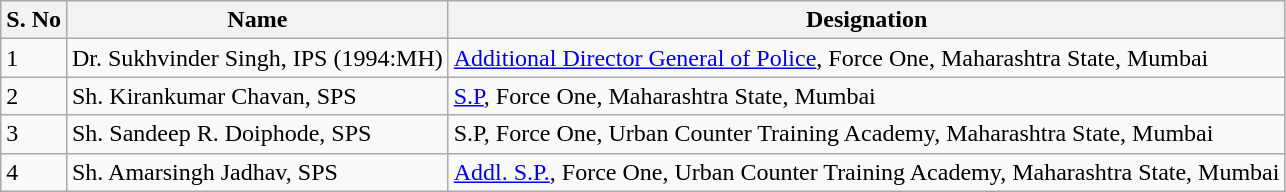<table class="wikitable">
<tr>
<th>S. No</th>
<th>Name</th>
<th>Designation</th>
</tr>
<tr>
<td>1</td>
<td>Dr. Sukhvinder Singh, IPS (1994:MH)</td>
<td><a href='#'>Additional Director General of Police</a>, Force One, Maharashtra State, Mumbai</td>
</tr>
<tr>
<td>2</td>
<td>Sh. Kirankumar Chavan, SPS</td>
<td><a href='#'>S.P</a>, Force One, Maharashtra State, Mumbai</td>
</tr>
<tr>
<td>3</td>
<td>Sh. Sandeep R. Doiphode, SPS</td>
<td>S.P, Force One, Urban Counter Training Academy, Maharashtra State, Mumbai</td>
</tr>
<tr>
<td>4</td>
<td>Sh. Amarsingh Jadhav, SPS</td>
<td><a href='#'>Addl. S.P.</a>, Force One, Urban Counter Training Academy, Maharashtra State, Mumbai</td>
</tr>
</table>
